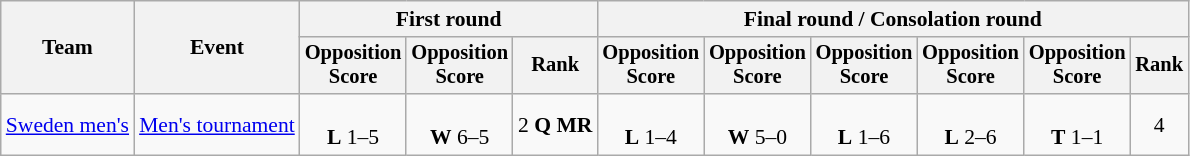<table class="wikitable" style="font-size:90%">
<tr>
<th rowspan=2>Team</th>
<th rowspan=2>Event</th>
<th colspan=3>First round</th>
<th colspan=6>Final round / Consolation round</th>
</tr>
<tr style="font-size:95%">
<th>Opposition<br>Score</th>
<th>Opposition<br>Score</th>
<th>Rank</th>
<th>Opposition<br>Score</th>
<th>Opposition<br>Score</th>
<th>Opposition<br>Score</th>
<th>Opposition<br>Score</th>
<th>Opposition<br>Score</th>
<th>Rank</th>
</tr>
<tr align=center>
<td align=left><a href='#'>Sweden men's</a></td>
<td align=left><a href='#'>Men's tournament</a></td>
<td><br><strong>L</strong> 1–5</td>
<td><br><strong>W</strong> 6–5</td>
<td>2 <strong>Q MR</strong></td>
<td><br><strong>L</strong> 1–4</td>
<td><br><strong>W</strong> 5–0</td>
<td><br><strong>L</strong> 1–6</td>
<td><br><strong>L</strong> 2–6</td>
<td><br><strong>T</strong> 1–1</td>
<td>4</td>
</tr>
</table>
